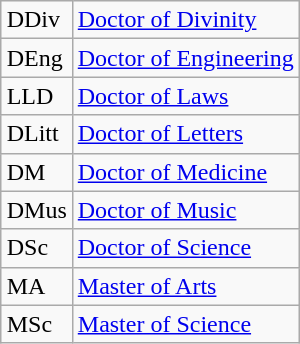<table class="wikitable" align="right">
<tr>
<td>DDiv</td>
<td><a href='#'>Doctor of Divinity</a></td>
</tr>
<tr>
<td>DEng</td>
<td><a href='#'>Doctor of Engineering</a></td>
</tr>
<tr>
<td>LLD</td>
<td><a href='#'>Doctor of Laws</a></td>
</tr>
<tr>
<td>DLitt</td>
<td><a href='#'>Doctor of Letters</a></td>
</tr>
<tr>
<td>DM</td>
<td><a href='#'>Doctor of Medicine</a></td>
</tr>
<tr>
<td>DMus</td>
<td><a href='#'>Doctor of Music</a></td>
</tr>
<tr>
<td>DSc</td>
<td><a href='#'>Doctor of Science</a></td>
</tr>
<tr>
<td>MA</td>
<td><a href='#'>Master of Arts</a></td>
</tr>
<tr>
<td>MSc</td>
<td><a href='#'>Master of Science</a></td>
</tr>
</table>
